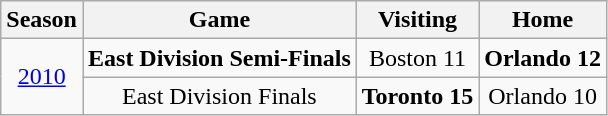<table class="wikitable">
<tr>
<th>Season</th>
<th>Game</th>
<th>Visiting</th>
<th>Home</th>
</tr>
<tr ALIGN=center>
<td rowspan="2"><a href='#'>2010</a></td>
<td><strong>East Division Semi-Finals</strong></td>
<td>Boston 11</td>
<td><strong>Orlando 12</strong></td>
</tr>
<tr ALIGN=center>
<td>East Division Finals</td>
<td><strong>Toronto 15</strong></td>
<td>Orlando 10</td>
</tr>
</table>
